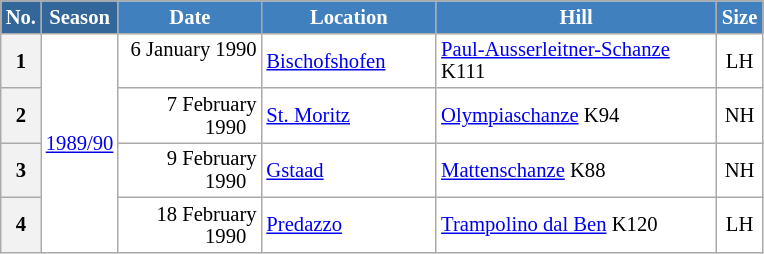<table class="wikitable sortable" style="font-size:86%; line-height:15px; text-align:left; border:grey solid 1px; border-collapse:collapse; background:#ffffff;">
<tr style="background:#efefef;">
<th style="background-color:#369; color:white; width:10px;">No.</th>
<th style="background-color:#369; color:white;  width:30px;">Season</th>
<th style="background-color:#4180be; color:white; width:89px;">Date</th>
<th style="background-color:#4180be; color:white; width:110px;">Location</th>
<th style="background-color:#4180be; color:white; width:180px;">Hill</th>
<th style="background-color:#4180be; color:white; width:25px;">Size</th>
</tr>
<tr>
<th scope=row style="text-align:center;">1</th>
<td align=center rowspan=4><a href='#'>1989/90</a></td>
<td align=right>6 January 1990  </td>
<td> <a href='#'>Bischofshofen</a></td>
<td><a href='#'>Paul-Ausserleitner-Schanze</a> K111</td>
<td align=center>LH</td>
</tr>
<tr>
<th scope=row style="text-align:center;">2</th>
<td align=right>7 February 1990  </td>
<td> <a href='#'>St. Moritz</a></td>
<td><a href='#'>Olympiaschanze</a> K94</td>
<td align=center>NH</td>
</tr>
<tr>
<th scope=row style="text-align:center;">3</th>
<td align=right>9 February 1990  </td>
<td> <a href='#'>Gstaad</a></td>
<td><a href='#'>Mattenschanze</a> K88</td>
<td align=center>NH</td>
</tr>
<tr>
<th scope=row style="text-align:center;">4</th>
<td align=right>18 February 1990  </td>
<td> <a href='#'>Predazzo</a></td>
<td><a href='#'>Trampolino dal Ben</a> K120</td>
<td align=center>LH</td>
</tr>
</table>
